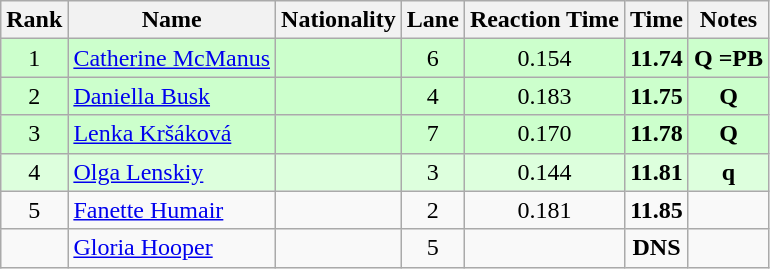<table class="wikitable sortable" style="text-align:center">
<tr>
<th>Rank</th>
<th>Name</th>
<th>Nationality</th>
<th>Lane</th>
<th>Reaction Time</th>
<th>Time</th>
<th>Notes</th>
</tr>
<tr bgcolor=ccffcc>
<td>1</td>
<td align=left><a href='#'>Catherine McManus</a></td>
<td align=left></td>
<td>6</td>
<td>0.154</td>
<td><strong>11.74</strong></td>
<td><strong>Q =PB</strong></td>
</tr>
<tr bgcolor=ccffcc>
<td>2</td>
<td align=left><a href='#'>Daniella Busk</a></td>
<td align=left></td>
<td>4</td>
<td>0.183</td>
<td><strong>11.75</strong></td>
<td><strong>Q</strong></td>
</tr>
<tr bgcolor=ccffcc>
<td>3</td>
<td align=left><a href='#'>Lenka Kršáková</a></td>
<td align=left></td>
<td>7</td>
<td>0.170</td>
<td><strong>11.78</strong></td>
<td><strong>Q</strong></td>
</tr>
<tr bgcolor=ddffdd>
<td>4</td>
<td align=left><a href='#'>Olga Lenskiy</a></td>
<td align=left></td>
<td>3</td>
<td>0.144</td>
<td><strong>11.81</strong></td>
<td><strong>q</strong></td>
</tr>
<tr>
<td>5</td>
<td align=left><a href='#'>Fanette Humair</a></td>
<td align=left></td>
<td>2</td>
<td>0.181</td>
<td><strong>11.85</strong></td>
<td></td>
</tr>
<tr>
<td></td>
<td align=left><a href='#'>Gloria Hooper</a></td>
<td align=left></td>
<td>5</td>
<td></td>
<td><strong>DNS</strong></td>
<td></td>
</tr>
</table>
